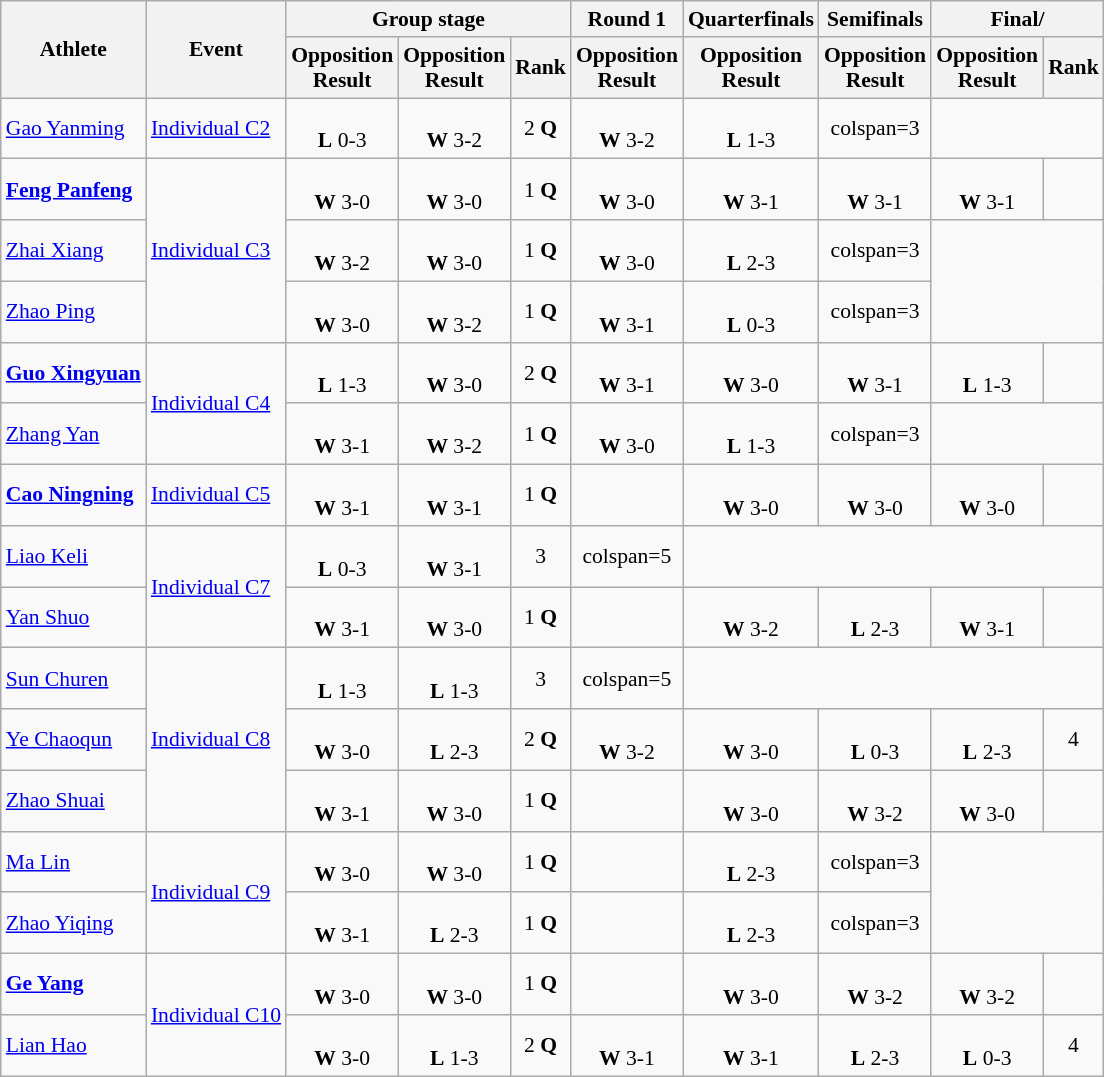<table class=wikitable style="text-align: center; font-size:90%">
<tr>
<th rowspan="2">Athlete</th>
<th rowspan="2">Event</th>
<th colspan="3">Group stage</th>
<th>Round 1</th>
<th>Quarterfinals</th>
<th>Semifinals</th>
<th colspan="2">Final/</th>
</tr>
<tr>
<th>Opposition<br>Result</th>
<th>Opposition<br>Result</th>
<th>Rank</th>
<th>Opposition<br>Result</th>
<th>Opposition<br>Result</th>
<th>Opposition<br>Result</th>
<th>Opposition<br>Result</th>
<th>Rank</th>
</tr>
<tr>
<td align=left><a href='#'>Gao Yanming</a></td>
<td align=left><a href='#'>Individual C2</a></td>
<td><br> <strong>L</strong> 0-3</td>
<td><br><strong>W</strong> 3-2</td>
<td>2 <strong>Q</strong></td>
<td><br><strong>W</strong> 3-2</td>
<td><br><strong>L</strong> 1-3</td>
<td>colspan=3 </td>
</tr>
<tr>
<td align=left><strong><a href='#'>Feng Panfeng</a></strong></td>
<td align=left rowspan=3><a href='#'>Individual C3</a></td>
<td><br><strong>W</strong> 3-0</td>
<td><br><strong>W</strong> 3-0</td>
<td>1 <strong>Q</strong></td>
<td><br><strong>W</strong> 3-0</td>
<td><br><strong>W</strong> 3-1</td>
<td><br> <strong>W</strong> 3-1</td>
<td><br> <strong>W</strong> 3-1</td>
<td></td>
</tr>
<tr>
<td align=left><a href='#'>Zhai Xiang</a></td>
<td><br><strong>W</strong> 3-2</td>
<td><br><strong>W</strong> 3-0</td>
<td>1 <strong>Q</strong></td>
<td><br><strong>W</strong> 3-0</td>
<td><br><strong>L</strong> 2-3</td>
<td>colspan=3 </td>
</tr>
<tr>
<td align=left><a href='#'>Zhao Ping</a></td>
<td><br><strong>W</strong> 3-0</td>
<td><br><strong>W</strong> 3-2</td>
<td>1 <strong>Q</strong></td>
<td><br><strong>W</strong> 3-1</td>
<td><br><strong>L</strong> 0-3</td>
<td>colspan=3 </td>
</tr>
<tr>
<td align=left><strong><a href='#'>Guo Xingyuan</a></strong></td>
<td align=left rowspan=2><a href='#'>Individual C4</a></td>
<td><br> <strong>L</strong> 1-3</td>
<td><br><strong>W</strong> 3-0</td>
<td>2 <strong>Q</strong></td>
<td><br><strong>W</strong> 3-1</td>
<td><br><strong>W</strong> 3-0</td>
<td><br><strong>W</strong> 3-1</td>
<td><br><strong>L</strong> 1-3</td>
<td></td>
</tr>
<tr>
<td align=left><a href='#'>Zhang Yan</a></td>
<td><br><strong>W</strong> 3-1</td>
<td><br><strong>W</strong> 3-2</td>
<td>1 <strong>Q</strong></td>
<td><br><strong>W</strong> 3-0</td>
<td><br><strong>L</strong> 1-3</td>
<td>colspan=3 </td>
</tr>
<tr>
<td align=left><strong><a href='#'>Cao Ningning</a></strong></td>
<td align=left><a href='#'>Individual C5</a></td>
<td><br><strong>W</strong> 3-1</td>
<td><br><strong>W</strong> 3-1</td>
<td>1 <strong>Q</strong></td>
<td></td>
<td><br><strong>W</strong> 3-0</td>
<td><br><strong>W</strong> 3-0</td>
<td><br><strong>W</strong> 3-0</td>
<td></td>
</tr>
<tr>
<td align=left><a href='#'>Liao Keli</a></td>
<td align=left rowspan=2><a href='#'>Individual C7</a></td>
<td><br><strong>L</strong> 0-3</td>
<td><br><strong>W</strong> 3-1</td>
<td>3</td>
<td>colspan=5</td>
</tr>
<tr>
<td align=left><a href='#'>Yan Shuo</a></td>
<td><br><strong>W</strong> 3-1</td>
<td><br><strong>W</strong> 3-0</td>
<td>1 <strong>Q</strong></td>
<td></td>
<td><br><strong>W</strong> 3-2</td>
<td><br><strong>L</strong> 2-3</td>
<td><br><strong>W</strong> 3-1</td>
<td></td>
</tr>
<tr>
<td align=left><a href='#'>Sun Churen</a></td>
<td align=left rowspan=3><a href='#'>Individual C8</a></td>
<td><br><strong>L</strong> 1-3</td>
<td><br><strong>L</strong> 1-3</td>
<td>3</td>
<td>colspan=5</td>
</tr>
<tr>
<td align=left><a href='#'>Ye Chaoqun</a></td>
<td><br><strong>W</strong> 3-0</td>
<td><br><strong>L</strong> 2-3</td>
<td>2 <strong>Q</strong></td>
<td><br><strong>W</strong> 3-2</td>
<td><br><strong>W</strong> 3-0</td>
<td><br><strong>L</strong> 0-3</td>
<td><br><strong>L</strong> 2-3</td>
<td>4</td>
</tr>
<tr>
<td align=left><a href='#'>Zhao Shuai</a></td>
<td><br><strong>W</strong> 3-1</td>
<td><br><strong>W</strong> 3-0</td>
<td>1 <strong>Q</strong></td>
<td></td>
<td><br><strong>W</strong> 3-0</td>
<td><br><strong>W</strong> 3-2</td>
<td><br><strong>W</strong> 3-0</td>
<td></td>
</tr>
<tr>
<td align=left><a href='#'>Ma Lin</a></td>
<td align=left rowspan=2><a href='#'>Individual C9</a></td>
<td><br><strong>W</strong> 3-0</td>
<td><br><strong>W</strong> 3-0</td>
<td>1 <strong>Q</strong></td>
<td></td>
<td><br><strong>L</strong> 2-3</td>
<td>colspan=3 </td>
</tr>
<tr>
<td align=left><a href='#'>Zhao Yiqing</a></td>
<td><br><strong>W</strong> 3-1</td>
<td><br><strong>L</strong> 2-3</td>
<td>1 <strong>Q</strong></td>
<td></td>
<td><br><strong>L</strong> 2-3</td>
<td>colspan=3 </td>
</tr>
<tr>
<td align=left><strong><a href='#'>Ge Yang</a></strong></td>
<td align=left rowspan=2><a href='#'>Individual C10</a></td>
<td><br><strong>W</strong> 3-0</td>
<td><br><strong>W</strong> 3-0</td>
<td>1 <strong>Q</strong></td>
<td></td>
<td><br><strong>W</strong> 3-0</td>
<td><br><strong>W</strong> 3-2</td>
<td><br><strong>W</strong> 3-2</td>
<td></td>
</tr>
<tr>
<td align=left><a href='#'>Lian Hao</a></td>
<td><br><strong>W</strong> 3-0</td>
<td><br><strong>L</strong> 1-3</td>
<td>2 <strong>Q</strong></td>
<td><br><strong>W</strong> 3-1</td>
<td><br><strong>W</strong> 3-1</td>
<td><br><strong>L</strong> 2-3</td>
<td><br><strong>L</strong> 0-3</td>
<td>4</td>
</tr>
</table>
